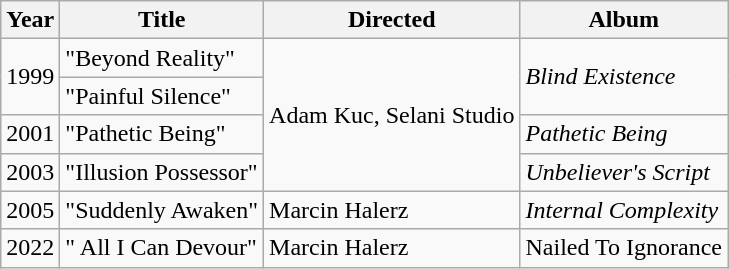<table class="wikitable">
<tr>
<th>Year</th>
<th>Title</th>
<th>Directed</th>
<th>Album</th>
</tr>
<tr>
<td rowspan=2>1999</td>
<td>"Beyond Reality"</td>
<td rowspan=4>Adam Kuc, Selani Studio</td>
<td rowspan=2><em>Blind Existence</em></td>
</tr>
<tr>
<td>"Painful Silence"</td>
</tr>
<tr>
<td>2001</td>
<td>"Pathetic Being"</td>
<td><em>Pathetic Being </em></td>
</tr>
<tr>
<td>2003</td>
<td>"Illusion Possessor"</td>
<td><em>Unbeliever's Script</em></td>
</tr>
<tr>
<td>2005</td>
<td>"Suddenly Awaken"</td>
<td>Marcin Halerz</td>
<td><em>Internal Complexity</em></td>
</tr>
<tr>
<td>2022</td>
<td>" All I Can Devour"</td>
<td>Marcin Halerz</td>
<td>Nailed To Ignorance</td>
</tr>
</table>
